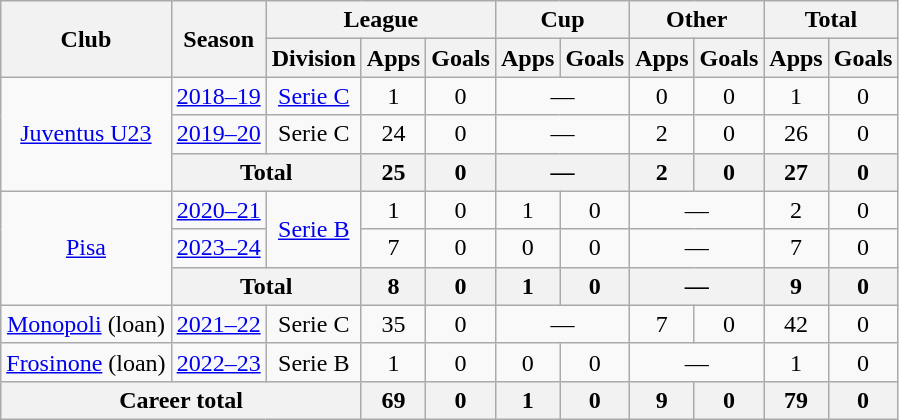<table class="wikitable" style="text-align: center">
<tr>
<th rowspan="2">Club</th>
<th rowspan="2">Season</th>
<th colspan="3">League</th>
<th colspan="2">Cup</th>
<th colspan="2">Other</th>
<th colspan="2">Total</th>
</tr>
<tr>
<th>Division</th>
<th>Apps</th>
<th>Goals</th>
<th>Apps</th>
<th>Goals</th>
<th>Apps</th>
<th>Goals</th>
<th>Apps</th>
<th>Goals</th>
</tr>
<tr>
<td rowspan="3"><a href='#'>Juventus U23</a></td>
<td><a href='#'>2018–19</a></td>
<td><a href='#'>Serie C</a></td>
<td>1</td>
<td>0</td>
<td colspan="2">—</td>
<td>0</td>
<td>0</td>
<td>1</td>
<td>0</td>
</tr>
<tr>
<td><a href='#'>2019–20</a></td>
<td>Serie C</td>
<td>24</td>
<td>0</td>
<td colspan="2">—</td>
<td>2</td>
<td>0</td>
<td>26</td>
<td>0</td>
</tr>
<tr>
<th colspan="2">Total</th>
<th>25</th>
<th>0</th>
<th colspan="2">—</th>
<th>2</th>
<th>0</th>
<th>27</th>
<th>0</th>
</tr>
<tr>
<td rowspan="3"><a href='#'>Pisa</a></td>
<td><a href='#'>2020–21</a></td>
<td rowspan="2"><a href='#'>Serie B</a></td>
<td>1</td>
<td>0</td>
<td>1</td>
<td>0</td>
<td colspan="2">—</td>
<td>2</td>
<td>0</td>
</tr>
<tr>
<td><a href='#'>2023–24</a></td>
<td>7</td>
<td>0</td>
<td>0</td>
<td>0</td>
<td colspan="2">—</td>
<td>7</td>
<td>0</td>
</tr>
<tr>
<th colspan="2">Total</th>
<th>8</th>
<th>0</th>
<th>1</th>
<th>0</th>
<th colspan="2">—</th>
<th>9</th>
<th>0</th>
</tr>
<tr>
<td><a href='#'>Monopoli</a> (loan)</td>
<td><a href='#'>2021–22</a></td>
<td>Serie C</td>
<td>35</td>
<td>0</td>
<td colspan="2">—</td>
<td>7</td>
<td>0</td>
<td>42</td>
<td>0</td>
</tr>
<tr>
<td><a href='#'>Frosinone</a> (loan)</td>
<td><a href='#'>2022–23</a></td>
<td>Serie B</td>
<td>1</td>
<td>0</td>
<td>0</td>
<td>0</td>
<td colspan="2">—</td>
<td>1</td>
<td>0</td>
</tr>
<tr>
<th colspan="3">Career total</th>
<th>69</th>
<th>0</th>
<th>1</th>
<th>0</th>
<th>9</th>
<th>0</th>
<th>79</th>
<th>0</th>
</tr>
</table>
